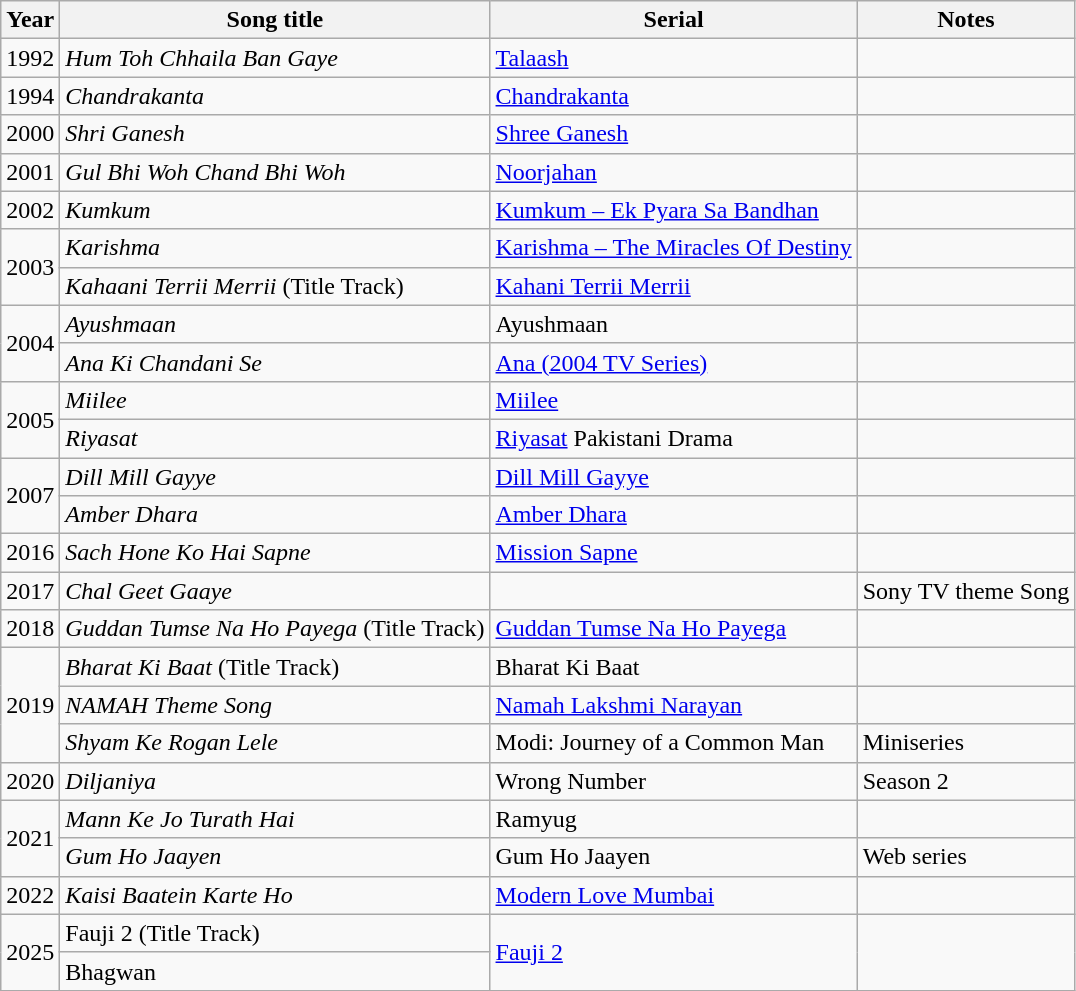<table class="wikitable sortable">
<tr>
<th>Year</th>
<th>Song title</th>
<th>Serial</th>
<th>Notes</th>
</tr>
<tr>
<td>1992</td>
<td><em>Hum Toh Chhaila Ban Gaye</em></td>
<td><a href='#'>Talaash</a></td>
<td></td>
</tr>
<tr>
<td>1994</td>
<td><em>Chandrakanta</em></td>
<td><a href='#'>Chandrakanta</a></td>
<td></td>
</tr>
<tr>
<td>2000</td>
<td><em>Shri Ganesh</em></td>
<td><a href='#'>Shree Ganesh</a></td>
<td></td>
</tr>
<tr>
<td>2001</td>
<td><em>Gul Bhi Woh Chand Bhi Woh</em></td>
<td><a href='#'>Noorjahan</a></td>
<td></td>
</tr>
<tr>
<td>2002</td>
<td><em>Kumkum</em></td>
<td><a href='#'>Kumkum – Ek Pyara Sa Bandhan</a></td>
<td></td>
</tr>
<tr>
<td rowspan="2">2003</td>
<td><em>Karishma</em></td>
<td><a href='#'>Karishma – The Miracles Of Destiny</a></td>
<td></td>
</tr>
<tr>
<td><em>Kahaani Terrii Merrii</em> (Title Track)</td>
<td><a href='#'>Kahani Terrii Merrii</a></td>
<td></td>
</tr>
<tr>
<td rowspan="2">2004</td>
<td><em>Ayushmaan</em></td>
<td>Ayushmaan</td>
<td></td>
</tr>
<tr>
<td><em>Ana Ki Chandani Se</em></td>
<td><a href='#'>Ana (2004 TV Series)</a></td>
<td></td>
</tr>
<tr>
<td rowspan="2">2005</td>
<td><em>Miilee</em></td>
<td><a href='#'>Miilee</a></td>
<td></td>
</tr>
<tr>
<td><em>Riyasat</em></td>
<td><a href='#'>Riyasat</a> Pakistani Drama</td>
<td></td>
</tr>
<tr>
<td rowspan="2">2007</td>
<td><em>Dill Mill Gayye</em></td>
<td><a href='#'>Dill Mill Gayye</a></td>
<td></td>
</tr>
<tr>
<td><em>Amber Dhara</em></td>
<td><a href='#'>Amber Dhara</a></td>
<td></td>
</tr>
<tr>
<td>2016</td>
<td><em>Sach Hone Ko Hai Sapne</em></td>
<td><a href='#'>Mission Sapne</a></td>
<td></td>
</tr>
<tr>
<td>2017</td>
<td><em>Chal Geet Gaaye</em></td>
<td></td>
<td>Sony TV theme Song</td>
</tr>
<tr>
<td>2018</td>
<td><em>Guddan Tumse Na Ho Payega</em> (Title Track)</td>
<td><a href='#'>Guddan Tumse Na Ho Payega</a></td>
<td></td>
</tr>
<tr>
<td rowspan="3">2019</td>
<td><em>Bharat Ki Baat</em> (Title Track)</td>
<td>Bharat Ki Baat</td>
<td></td>
</tr>
<tr>
<td><em>NAMAH Theme Song</em></td>
<td><a href='#'>Namah Lakshmi Narayan</a></td>
<td></td>
</tr>
<tr>
<td><em>Shyam Ke Rogan Lele</em></td>
<td>Modi: Journey of a Common Man</td>
<td>Miniseries</td>
</tr>
<tr>
<td>2020</td>
<td><em>Diljaniya</em></td>
<td>Wrong Number</td>
<td>Season 2</td>
</tr>
<tr>
<td rowspan="2">2021</td>
<td><em>Mann Ke Jo Turath Hai</em></td>
<td>Ramyug</td>
<td></td>
</tr>
<tr>
<td><em>Gum Ho Jaayen</em></td>
<td>Gum Ho Jaayen</td>
<td>Web series</td>
</tr>
<tr>
<td>2022</td>
<td><em>Kaisi Baatein Karte Ho</em></td>
<td><a href='#'>Modern Love Mumbai</a></td>
<td></td>
</tr>
<tr>
<td rowspan="2">2025</td>
<td>Fauji 2 (Title Track)</td>
<td rowspan="2"><a href='#'>Fauji 2</a></td>
<td rowspan="2"></td>
</tr>
<tr>
<td>Bhagwan</td>
</tr>
</table>
